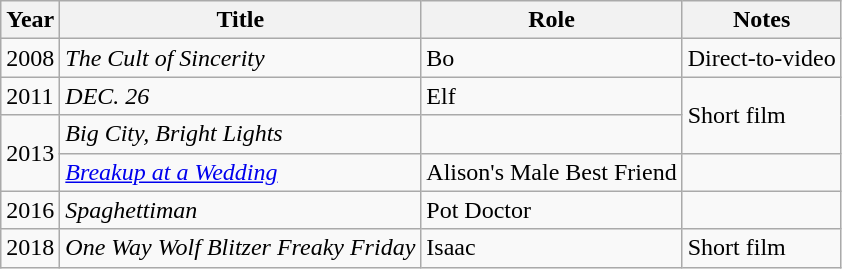<table class="wikitable sortable">
<tr>
<th>Year</th>
<th>Title</th>
<th>Role</th>
<th>Notes</th>
</tr>
<tr>
<td>2008</td>
<td><em>The Cult of Sincerity</em></td>
<td>Bo</td>
<td>Direct-to-video</td>
</tr>
<tr>
<td>2011</td>
<td><em>DEC. 26</em></td>
<td>Elf</td>
<td rowspan="2">Short film</td>
</tr>
<tr>
<td rowspan="2">2013</td>
<td><em>Big City, Bright Lights</em></td>
<td></td>
</tr>
<tr>
<td><em><a href='#'>Breakup at a Wedding</a></em></td>
<td>Alison's Male Best Friend</td>
<td></td>
</tr>
<tr>
<td>2016</td>
<td><em>Spaghettiman</em></td>
<td>Pot Doctor</td>
<td></td>
</tr>
<tr>
<td>2018</td>
<td><em>One Way Wolf Blitzer Freaky Friday</em></td>
<td>Isaac</td>
<td>Short film</td>
</tr>
</table>
